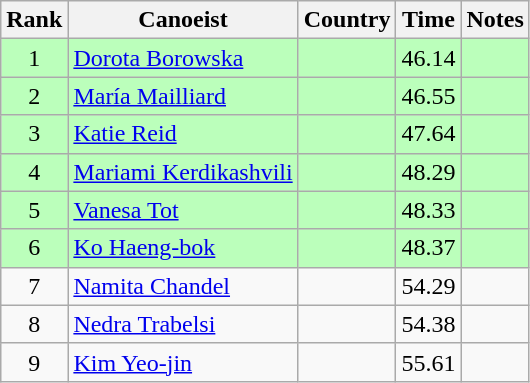<table class="wikitable" style="text-align:center">
<tr>
<th>Rank</th>
<th>Canoeist</th>
<th>Country</th>
<th>Time</th>
<th>Notes</th>
</tr>
<tr bgcolor=bbffbb>
<td>1</td>
<td align="left"><a href='#'>Dorota Borowska</a></td>
<td align="left"></td>
<td>46.14</td>
<td></td>
</tr>
<tr bgcolor=bbffbb>
<td>2</td>
<td align="left"><a href='#'>María Mailliard</a></td>
<td align="left"></td>
<td>46.55</td>
<td></td>
</tr>
<tr bgcolor=bbffbb>
<td>3</td>
<td align="left"><a href='#'>Katie Reid</a></td>
<td align="left"></td>
<td>47.64</td>
<td></td>
</tr>
<tr bgcolor=bbffbb>
<td>4</td>
<td align="left"><a href='#'>Mariami Kerdikashvili</a></td>
<td align="left"></td>
<td>48.29</td>
<td></td>
</tr>
<tr bgcolor=bbffbb>
<td>5</td>
<td align="left"><a href='#'>Vanesa Tot</a></td>
<td align="left"></td>
<td>48.33</td>
<td></td>
</tr>
<tr bgcolor=bbffbb>
<td>6</td>
<td align="left"><a href='#'>Ko Haeng-bok</a></td>
<td align="left"></td>
<td>48.37</td>
<td></td>
</tr>
<tr>
<td>7</td>
<td align="left"><a href='#'>Namita Chandel</a></td>
<td align="left"></td>
<td>54.29</td>
<td></td>
</tr>
<tr>
<td>8</td>
<td align="left"><a href='#'>Nedra Trabelsi</a></td>
<td align="left"></td>
<td>54.38</td>
<td></td>
</tr>
<tr>
<td>9</td>
<td align="left"><a href='#'>Kim Yeo-jin</a></td>
<td align="left"></td>
<td>55.61</td>
<td></td>
</tr>
</table>
